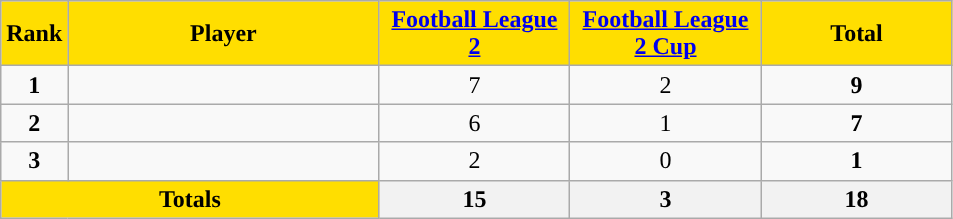<table class="wikitable sortable" style="text-align:center">
<tr>
<th style="background:#FFDE00">Rank</th>
<th width=200 style="background:#FFDE00">Player</th>
<th width=120 style="background:#FFDE00"><a href='#'>Football League 2</a></th>
<th width=120 style="background:#FFDE00"><a href='#'>Football League 2 Cup</a></th>
<th width=120 style="background:#FFDE00">Total</th>
</tr>
<tr>
<td><strong>1</strong></td>
<td align=left></td>
<td>7</td>
<td>2</td>
<td><strong>9</strong></td>
</tr>
<tr>
<td><strong>2</strong></td>
<td align=left></td>
<td>6</td>
<td>1</td>
<td><strong>7</strong></td>
</tr>
<tr>
<td><strong>3</strong></td>
<td align=left></td>
<td>2</td>
<td>0</td>
<td><strong>1</strong></td>
</tr>
<tr class="sortbottom">
<th colspan=2 style="background:#FFDE00"><strong>Totals</strong></th>
<th><strong>15</strong></th>
<th><strong> 3</strong></th>
<th><strong>18</strong></th>
</tr>
</table>
